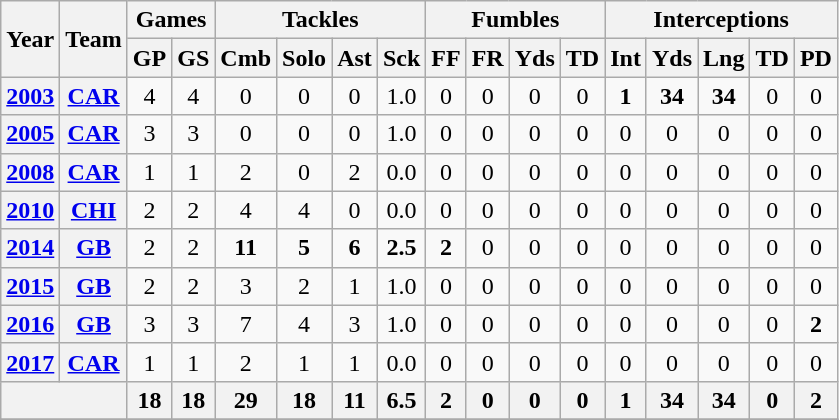<table class="wikitable" style="text-align:center;">
<tr>
<th rowspan="2">Year</th>
<th rowspan="2">Team</th>
<th colspan="2">Games</th>
<th colspan="4">Tackles</th>
<th colspan="4">Fumbles</th>
<th colspan="5">Interceptions</th>
</tr>
<tr>
<th>GP</th>
<th>GS</th>
<th>Cmb</th>
<th>Solo</th>
<th>Ast</th>
<th>Sck</th>
<th>FF</th>
<th>FR</th>
<th>Yds</th>
<th>TD</th>
<th>Int</th>
<th>Yds</th>
<th>Lng</th>
<th>TD</th>
<th>PD</th>
</tr>
<tr>
<th><a href='#'>2003</a></th>
<th><a href='#'>CAR</a></th>
<td>4</td>
<td>4</td>
<td>0</td>
<td>0</td>
<td>0</td>
<td>1.0</td>
<td>0</td>
<td>0</td>
<td>0</td>
<td>0</td>
<td><strong>1</strong></td>
<td><strong>34</strong></td>
<td><strong>34</strong></td>
<td>0</td>
<td>0</td>
</tr>
<tr>
<th><a href='#'>2005</a></th>
<th><a href='#'>CAR</a></th>
<td>3</td>
<td>3</td>
<td>0</td>
<td>0</td>
<td>0</td>
<td>1.0</td>
<td>0</td>
<td>0</td>
<td>0</td>
<td>0</td>
<td>0</td>
<td>0</td>
<td>0</td>
<td>0</td>
<td>0</td>
</tr>
<tr>
<th><a href='#'>2008</a></th>
<th><a href='#'>CAR</a></th>
<td>1</td>
<td>1</td>
<td>2</td>
<td>0</td>
<td>2</td>
<td>0.0</td>
<td>0</td>
<td>0</td>
<td>0</td>
<td>0</td>
<td>0</td>
<td>0</td>
<td>0</td>
<td>0</td>
<td>0</td>
</tr>
<tr>
<th><a href='#'>2010</a></th>
<th><a href='#'>CHI</a></th>
<td>2</td>
<td>2</td>
<td>4</td>
<td>4</td>
<td>0</td>
<td>0.0</td>
<td>0</td>
<td>0</td>
<td>0</td>
<td>0</td>
<td>0</td>
<td>0</td>
<td>0</td>
<td>0</td>
<td>0</td>
</tr>
<tr>
<th><a href='#'>2014</a></th>
<th><a href='#'>GB</a></th>
<td>2</td>
<td>2</td>
<td><strong>11</strong></td>
<td><strong>5</strong></td>
<td><strong>6</strong></td>
<td><strong>2.5</strong></td>
<td><strong>2</strong></td>
<td>0</td>
<td>0</td>
<td>0</td>
<td>0</td>
<td>0</td>
<td>0</td>
<td>0</td>
<td>0</td>
</tr>
<tr>
<th><a href='#'>2015</a></th>
<th><a href='#'>GB</a></th>
<td>2</td>
<td>2</td>
<td>3</td>
<td>2</td>
<td>1</td>
<td>1.0</td>
<td>0</td>
<td>0</td>
<td>0</td>
<td>0</td>
<td>0</td>
<td>0</td>
<td>0</td>
<td>0</td>
<td>0</td>
</tr>
<tr>
<th><a href='#'>2016</a></th>
<th><a href='#'>GB</a></th>
<td>3</td>
<td>3</td>
<td>7</td>
<td>4</td>
<td>3</td>
<td>1.0</td>
<td>0</td>
<td>0</td>
<td>0</td>
<td>0</td>
<td>0</td>
<td>0</td>
<td>0</td>
<td>0</td>
<td><strong>2</strong></td>
</tr>
<tr>
<th><a href='#'>2017</a></th>
<th><a href='#'>CAR</a></th>
<td>1</td>
<td>1</td>
<td>2</td>
<td>1</td>
<td>1</td>
<td>0.0</td>
<td>0</td>
<td>0</td>
<td>0</td>
<td>0</td>
<td>0</td>
<td>0</td>
<td>0</td>
<td>0</td>
<td>0</td>
</tr>
<tr>
<th colspan="2"></th>
<th>18</th>
<th>18</th>
<th>29</th>
<th>18</th>
<th>11</th>
<th>6.5</th>
<th>2</th>
<th>0</th>
<th>0</th>
<th>0</th>
<th>1</th>
<th>34</th>
<th>34</th>
<th>0</th>
<th>2</th>
</tr>
<tr>
</tr>
</table>
